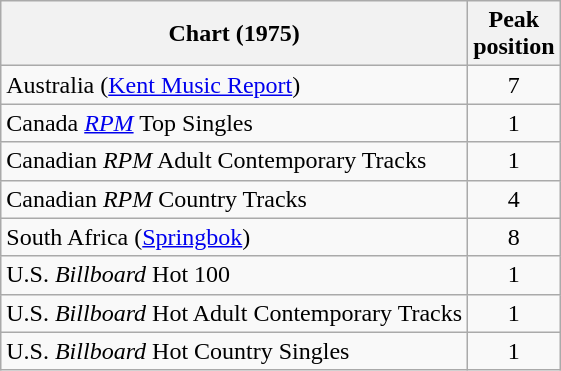<table class="wikitable sortable">
<tr>
<th align="left">Chart (1975)</th>
<th align="center">Peak<br>position</th>
</tr>
<tr>
<td>Australia (<a href='#'>Kent Music Report</a>)</td>
<td style="text-align:center;">7</td>
</tr>
<tr>
<td>Canada <em><a href='#'>RPM</a></em> Top Singles</td>
<td style="text-align:center;">1</td>
</tr>
<tr>
<td align="left">Canadian <em>RPM</em> Adult Contemporary Tracks</td>
<td align="center">1</td>
</tr>
<tr>
<td align="left">Canadian <em>RPM</em> Country Tracks</td>
<td align="center">4</td>
</tr>
<tr>
<td>South Africa (<a href='#'>Springbok</a>)</td>
<td align="center">8</td>
</tr>
<tr>
<td align="left">U.S. <em>Billboard</em> Hot 100</td>
<td align="center">1</td>
</tr>
<tr>
<td align="left">U.S. <em>Billboard</em> Hot Adult Contemporary Tracks</td>
<td align="center">1</td>
</tr>
<tr>
<td align="left">U.S. <em>Billboard</em> Hot Country Singles</td>
<td align="center">1</td>
</tr>
</table>
